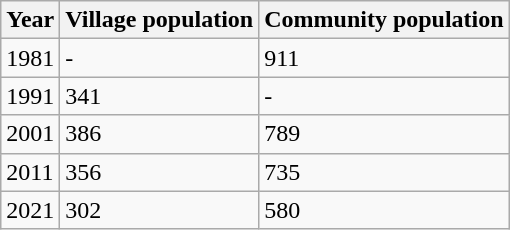<table class="wikitable">
<tr>
<th>Year</th>
<th>Village population</th>
<th>Community population</th>
</tr>
<tr>
<td>1981</td>
<td>-</td>
<td>911</td>
</tr>
<tr>
<td>1991</td>
<td>341</td>
<td>-</td>
</tr>
<tr>
<td>2001</td>
<td>386</td>
<td>789</td>
</tr>
<tr>
<td>2011</td>
<td>356</td>
<td>735</td>
</tr>
<tr>
<td>2021</td>
<td>302</td>
<td>580</td>
</tr>
</table>
